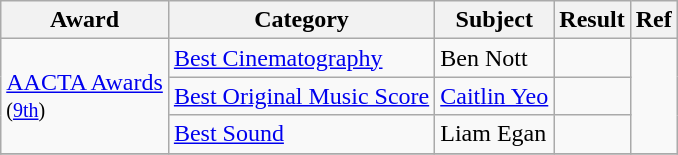<table class="wikitable">
<tr>
<th>Award</th>
<th>Category</th>
<th>Subject</th>
<th>Result</th>
<th>Ref</th>
</tr>
<tr>
<td rowspan=3><a href='#'>AACTA Awards</a><br><small>(<a href='#'>9th</a>)</small></td>
<td><a href='#'>Best Cinematography</a></td>
<td>Ben Nott</td>
<td></td>
<td rowspan=3></td>
</tr>
<tr>
<td><a href='#'>Best Original Music Score</a></td>
<td><a href='#'>Caitlin Yeo</a></td>
<td></td>
</tr>
<tr>
<td><a href='#'>Best Sound</a></td>
<td>Liam Egan</td>
<td></td>
</tr>
<tr>
</tr>
</table>
